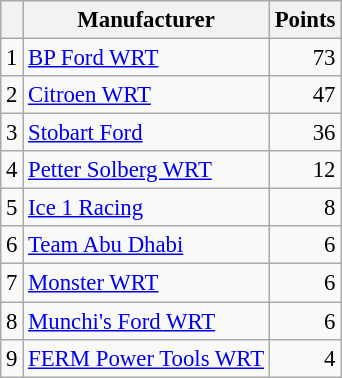<table class="wikitable" style="font-size: 95%;">
<tr>
<th></th>
<th>Manufacturer</th>
<th>Points</th>
</tr>
<tr>
<td>1</td>
<td> <a href='#'>BP Ford WRT</a></td>
<td align="right">73</td>
</tr>
<tr>
<td>2</td>
<td> <a href='#'>Citroen WRT</a></td>
<td align="right">47</td>
</tr>
<tr>
<td>3</td>
<td> <a href='#'>Stobart Ford</a></td>
<td align="right">36</td>
</tr>
<tr>
<td>4</td>
<td> <a href='#'>Petter Solberg WRT</a></td>
<td align="right">12</td>
</tr>
<tr>
<td>5</td>
<td> <a href='#'>Ice 1 Racing</a></td>
<td align="right">8</td>
</tr>
<tr>
<td>6</td>
<td> <a href='#'>Team Abu Dhabi</a></td>
<td align="right">6</td>
</tr>
<tr>
<td>7</td>
<td> <a href='#'>Monster WRT</a></td>
<td align="right">6</td>
</tr>
<tr>
<td>8</td>
<td> <a href='#'>Munchi's Ford WRT</a></td>
<td align="right">6</td>
</tr>
<tr>
<td>9</td>
<td> <a href='#'>FERM Power Tools WRT</a></td>
<td align="right">4</td>
</tr>
</table>
